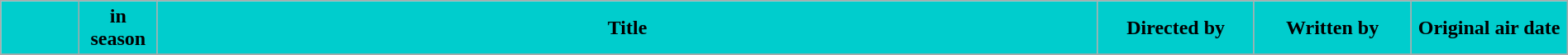<table class="wikitable" width=100%>
<tr>
<th style="background: #00CDCD;" width=5%></th>
<th style="background: #00CDCD;" width=5%> in season</th>
<th style="background: #00CDCD;">Title</th>
<th style="background: #00CDCD;" width=10%>Directed by</th>
<th style="background: #00CDCD;" width=10%>Written by</th>
<th style="background: #00CDCD;" width=10%>Original air date</th>
</tr>
<tr>
</tr>
</table>
